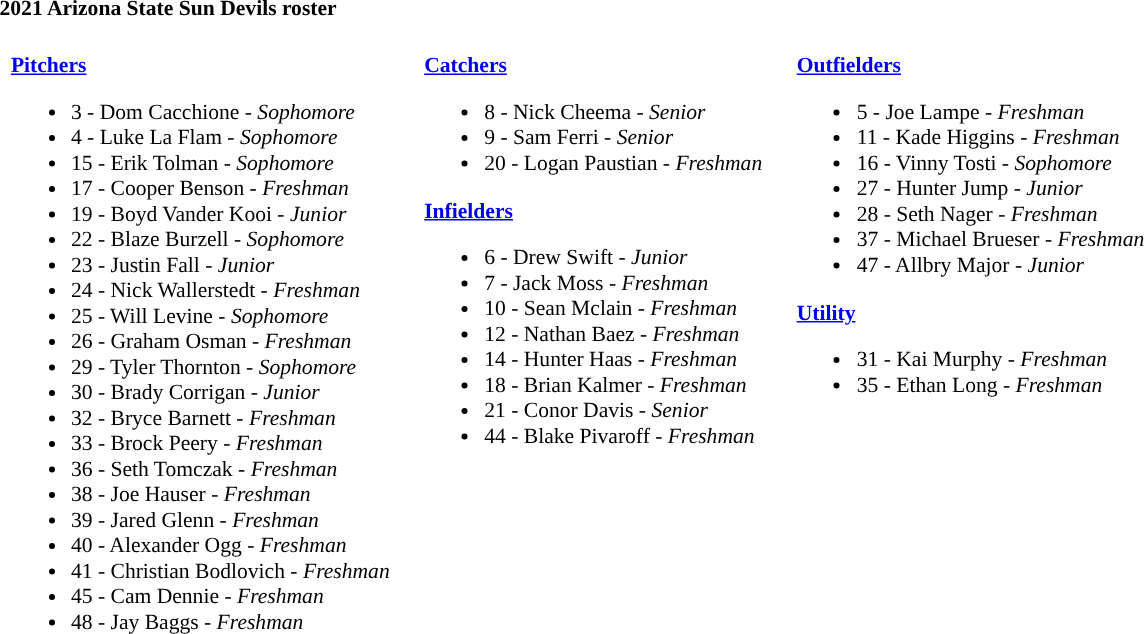<table class="toccolours" style="text-align: left; font-size:90%;">
<tr>
<th colspan="9">2021 Arizona State Sun Devils roster</th>
</tr>
<tr>
<td width="03"> </td>
<td valign="top"><br><strong><a href='#'>Pitchers</a></strong><ul><li>3 - Dom Cacchione - <em> Sophomore</em></li><li>4 - Luke La Flam - <em> Sophomore</em></li><li>15 - Erik Tolman - <em> Sophomore</em></li><li>17 - Cooper Benson - <em> Freshman</em></li><li>19 - Boyd Vander Kooi - <em> Junior</em></li><li>22 - Blaze Burzell - <em> Sophomore</em></li><li>23 - Justin Fall - <em> Junior</em></li><li>24 - Nick Wallerstedt - <em> Freshman</em></li><li>25 - Will Levine - <em> Sophomore</em></li><li>26 - Graham Osman - <em> Freshman</em></li><li>29 - Tyler Thornton - <em> Sophomore</em></li><li>30 - Brady Corrigan - <em> Junior</em></li><li>32 - Bryce Barnett - <em> Freshman</em></li><li>33 - Brock Peery - <em>Freshman</em></li><li>36 - Seth Tomczak - <em> Freshman</em></li><li>38 - Joe Hauser - <em>Freshman</em></li><li>39 - Jared Glenn - <em>Freshman</em></li><li>40 - Alexander Ogg - <em> Freshman</em></li><li>41 - Christian Bodlovich - <em> Freshman</em></li><li>45 - Cam Dennie - <em> Freshman</em></li><li>48 - Jay Baggs - <em> Freshman</em></li></ul></td>
<td width="15"> </td>
<td valign="top"><br><strong><a href='#'>Catchers</a></strong><ul><li>8 - Nick Cheema - <em> Senior</em></li><li>9 - Sam Ferri - <em> Senior</em></li><li>20 - Logan Paustian - <em>Freshman</em></li></ul><strong><a href='#'>Infielders</a></strong><ul><li>6 - Drew Swift - <em> Junior</em></li><li>7 - Jack Moss - <em>Freshman</em></li><li>10 - Sean Mclain - <em> Freshman</em></li><li>12 - Nathan Baez - <em> Freshman</em></li><li>14 - Hunter Haas - <em>Freshman</em></li><li>18 - Brian Kalmer - <em> Freshman</em></li><li>21 - Conor Davis - <em> Senior</em></li><li>44 - Blake Pivaroff - <em>Freshman</em></li></ul></td>
<td width="15"> </td>
<td valign="top"><br><strong><a href='#'>Outfielders</a></strong><ul><li>5 - Joe Lampe - <em> Freshman</em></li><li>11 - Kade Higgins - <em>Freshman</em></li><li>16 - Vinny Tosti - <em> Sophomore</em></li><li>27 - Hunter Jump - <em> Junior</em></li><li>28 - Seth Nager - <em> Freshman</em></li><li>37 - Michael Brueser - <em>Freshman</em></li><li>47 - Allbry Major - <em> Junior</em></li></ul><strong><a href='#'>Utility</a></strong><ul><li>31 - Kai Murphy - <em> Freshman</em></li><li>35 - Ethan Long - <em>Freshman</em></li></ul></td>
<td width="25"> </td>
</tr>
</table>
